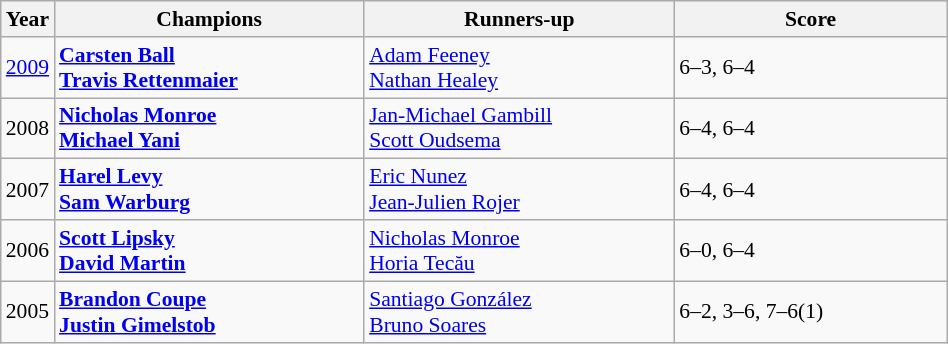<table class="wikitable" style="font-size:90%">
<tr>
<th>Year</th>
<th width="200">Champions</th>
<th width="200">Runners-up</th>
<th width="175">Score</th>
</tr>
<tr>
<td><a href='#'>2009</a></td>
<td> <strong><a href='#'>Carsten Ball</a></strong><br> <strong><a href='#'>Travis Rettenmaier</a></strong></td>
<td> <a href='#'>Adam Feeney</a><br> <a href='#'>Nathan Healey</a></td>
<td>6–3, 6–4</td>
</tr>
<tr>
<td>2008</td>
<td> <strong><a href='#'>Nicholas Monroe</a></strong> <br>  <strong><a href='#'>Michael Yani</a></strong></td>
<td> <a href='#'>Jan-Michael Gambill</a> <br>  <a href='#'>Scott Oudsema</a></td>
<td>6–4, 6–4</td>
</tr>
<tr>
<td>2007</td>
<td> <strong><a href='#'>Harel Levy</a></strong> <br>  <strong><a href='#'>Sam Warburg</a></strong></td>
<td> <a href='#'>Eric Nunez</a> <br>  <a href='#'>Jean-Julien Rojer</a></td>
<td>6–4, 6–4</td>
</tr>
<tr>
<td>2006</td>
<td> <strong><a href='#'>Scott Lipsky</a></strong> <br>  <strong><a href='#'>David Martin</a></strong></td>
<td> <a href='#'>Nicholas Monroe</a> <br>  <a href='#'>Horia Tecău</a></td>
<td>6–0, 6–4</td>
</tr>
<tr>
<td>2005</td>
<td> <strong><a href='#'>Brandon Coupe</a></strong> <br>  <strong><a href='#'>Justin Gimelstob</a></strong></td>
<td> <a href='#'>Santiago González</a> <br>  <a href='#'>Bruno Soares</a></td>
<td>6–2, 3–6, 7–6(1)</td>
</tr>
</table>
